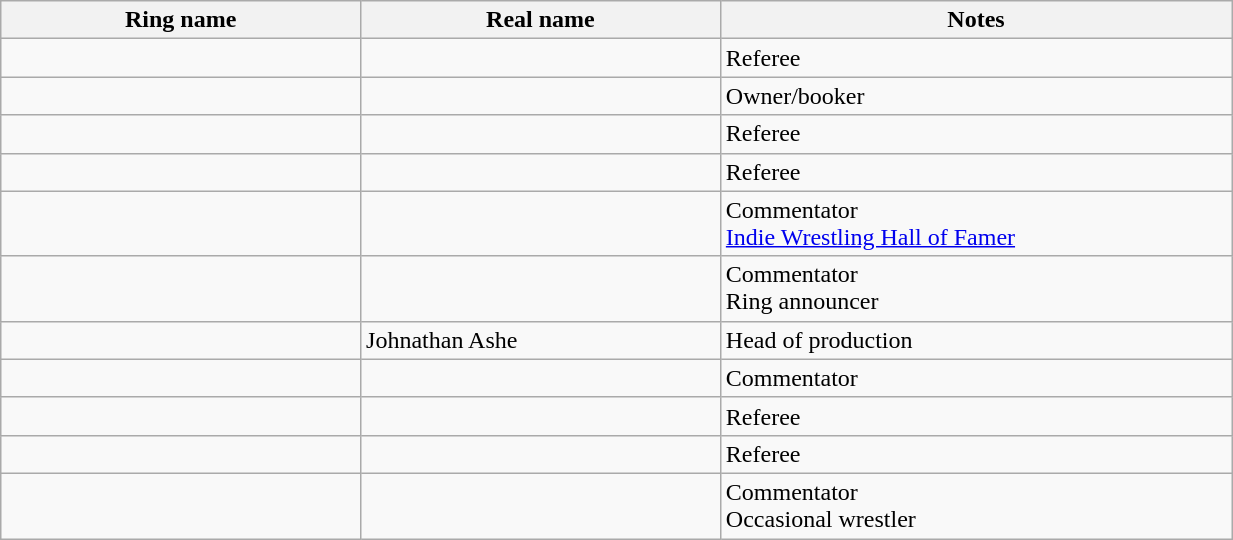<table class="wikitable sortable" style="width:65%;">
<tr>
<th width=19%>Ring name</th>
<th width=19%>Real name</th>
<th width=27%>Notes</th>
</tr>
<tr>
<td></td>
<td></td>
<td>Referee</td>
</tr>
<tr>
<td></td>
<td></td>
<td>Owner/booker</td>
</tr>
<tr>
<td></td>
<td></td>
<td>Referee</td>
</tr>
<tr>
<td></td>
<td></td>
<td>Referee</td>
</tr>
<tr>
<td></td>
<td></td>
<td>Commentator<br><a href='#'>Indie Wrestling Hall of Famer</a></td>
</tr>
<tr>
<td></td>
<td></td>
<td>Commentator<br>Ring announcer</td>
</tr>
<tr>
<td></td>
<td>Johnathan Ashe</td>
<td>Head of production</td>
</tr>
<tr>
<td></td>
<td></td>
<td>Commentator</td>
</tr>
<tr>
<td></td>
<td></td>
<td>Referee</td>
</tr>
<tr>
<td></td>
<td></td>
<td>Referee</td>
</tr>
<tr>
<td></td>
<td></td>
<td>Commentator<br>Occasional wrestler</td>
</tr>
</table>
